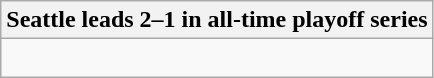<table class="wikitable collapsible collapsed">
<tr>
<th>Seattle leads 2–1 in all-time playoff series</th>
</tr>
<tr>
<td><br>

</td>
</tr>
</table>
